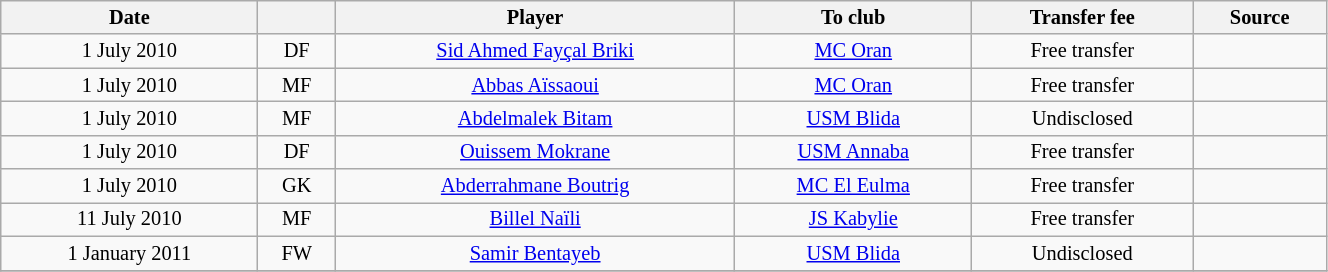<table class="wikitable sortable" style="width:70%; text-align:center; font-size:85%; text-align:centre;">
<tr>
<th><strong>Date</strong></th>
<th><strong></strong></th>
<th><strong>Player</strong></th>
<th><strong>To club</strong></th>
<th><strong>Transfer fee</strong></th>
<th><strong>Source</strong></th>
</tr>
<tr>
<td>1 July 2010</td>
<td>DF</td>
<td> <a href='#'>Sid Ahmed Fayçal Briki</a></td>
<td><a href='#'>MC Oran</a></td>
<td>Free transfer</td>
<td></td>
</tr>
<tr>
<td>1 July 2010</td>
<td>MF</td>
<td> <a href='#'>Abbas Aïssaoui</a></td>
<td><a href='#'>MC Oran</a></td>
<td>Free transfer</td>
<td></td>
</tr>
<tr>
<td>1 July 2010</td>
<td>MF</td>
<td> <a href='#'>Abdelmalek Bitam</a></td>
<td><a href='#'>USM Blida</a></td>
<td>Undisclosed</td>
<td></td>
</tr>
<tr>
<td>1 July 2010</td>
<td>DF</td>
<td> <a href='#'>Ouissem Mokrane</a></td>
<td><a href='#'>USM Annaba</a></td>
<td>Free transfer</td>
<td></td>
</tr>
<tr>
<td>1 July 2010</td>
<td>GK</td>
<td> <a href='#'>Abderrahmane Boutrig</a></td>
<td><a href='#'>MC El Eulma</a></td>
<td>Free transfer</td>
<td></td>
</tr>
<tr>
<td>11 July 2010</td>
<td>MF</td>
<td> <a href='#'>Billel Naïli</a></td>
<td><a href='#'>JS Kabylie</a></td>
<td>Free transfer</td>
<td></td>
</tr>
<tr>
<td>1 January 2011</td>
<td>FW</td>
<td> <a href='#'>Samir Bentayeb</a></td>
<td><a href='#'>USM Blida</a></td>
<td>Undisclosed</td>
<td></td>
</tr>
<tr>
</tr>
</table>
